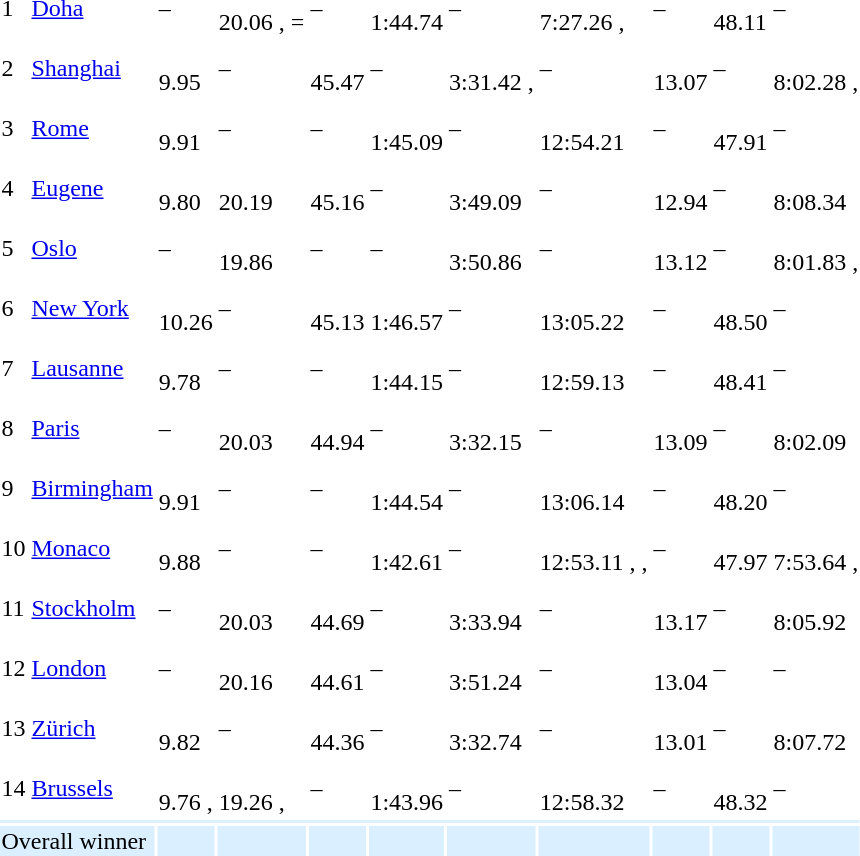<table>
<tr>
<td>1</td>
<td align=left><a href='#'>Doha</a></td>
<td>–</td>
<td><br> 20.06 , =</td>
<td>–</td>
<td><br> 1:44.74 </td>
<td>–</td>
<td><br> 7:27.26 , </td>
<td>–</td>
<td><br> 48.11 </td>
<td>–</td>
</tr>
<tr>
<td>2</td>
<td align=left><a href='#'>Shanghai</a></td>
<td><br> 9.95</td>
<td>–</td>
<td> <br> 45.47</td>
<td>–</td>
<td><br> 3:31.42 , </td>
<td>–</td>
<td> <br> 13.07 </td>
<td>–</td>
<td> <br> 8:02.28 , </td>
</tr>
<tr>
<td>3</td>
<td align=left><a href='#'>Rome</a></td>
<td> <br> 9.91</td>
<td>–</td>
<td>–</td>
<td> <br> 1:45.09 </td>
<td>–</td>
<td> <br> 12:54.21 </td>
<td>–</td>
<td><br> 47.91</td>
<td>–</td>
</tr>
<tr>
<td>4</td>
<td align=left><a href='#'>Eugene</a></td>
<td> <br> 9.80 </td>
<td> <br> 20.19</td>
<td> <br> 45.16 </td>
<td>–</td>
<td> <br> 3:49.09 </td>
<td>–</td>
<td> <br> 12.94 </td>
<td>–</td>
<td> <br> 8:08.34</td>
</tr>
<tr>
<td>5</td>
<td align=left><a href='#'>Oslo</a></td>
<td>–</td>
<td> <br> 19.86</td>
<td>–</td>
<td>–</td>
<td> <br> 3:50.86</td>
<td>–</td>
<td> <br> 13.12 </td>
<td>–</td>
<td> <br> 8:01.83 , </td>
</tr>
<tr>
<td>6</td>
<td align=left><a href='#'>New York</a></td>
<td> <br> 10.26</td>
<td>–</td>
<td> <br> 45.13</td>
<td> <br> 1:46.57</td>
<td>–</td>
<td> <br> 13:05.22</td>
<td>–</td>
<td> <br> 48.50 </td>
<td>–</td>
</tr>
<tr>
<td>7</td>
<td align=left><a href='#'>Lausanne</a></td>
<td> <br> 9.78 </td>
<td>–</td>
<td>–</td>
<td> <br> 1:44.15</td>
<td>–</td>
<td> <br> 12:59.13 </td>
<td>–</td>
<td> <br> 48.41</td>
<td>–</td>
</tr>
<tr>
<td>8</td>
<td align=left><a href='#'>Paris</a></td>
<td>–</td>
<td> <br> 20.03</td>
<td> <br> 44.94 </td>
<td>–</td>
<td><br> 3:32.15</td>
<td>–</td>
<td> <br> 13.09</td>
<td>–</td>
<td> <br> 8:02.09 </td>
</tr>
<tr>
<td>9</td>
<td align=left><a href='#'>Birmingham</a></td>
<td><br> 9.91</td>
<td>–</td>
<td>–</td>
<td> <br> 1:44.54</td>
<td>–</td>
<td> <br> 13:06.14</td>
<td>–</td>
<td> <br> 48.20 </td>
<td>–</td>
</tr>
<tr>
<td>10</td>
<td align=left><a href='#'>Monaco</a></td>
<td> <br> 9.88</td>
<td>–</td>
<td>–</td>
<td> <br> 1:42.61 </td>
<td>–</td>
<td> <br> 12:53.11 , , </td>
<td>–</td>
<td><br> 47.97</td>
<td> <br> 7:53.64 , </td>
</tr>
<tr>
<td>11</td>
<td align=left><a href='#'>Stockholm</a></td>
<td>–</td>
<td> <br> 20.03</td>
<td> <br> 44.69 </td>
<td>–</td>
<td> <br> 3:33.94</td>
<td>–</td>
<td> <br> 13.17</td>
<td>–</td>
<td> <br> 8:05.92</td>
</tr>
<tr>
<td>12</td>
<td align=left><a href='#'>London</a></td>
<td>–</td>
<td> <br> 20.16</td>
<td> <br> 44.61 </td>
<td>–</td>
<td> <br> 3:51.24</td>
<td>–</td>
<td> <br> 13.04 </td>
<td>–</td>
<td>–</td>
</tr>
<tr>
<td>13</td>
<td align=left><a href='#'>Zürich</a></td>
<td> <br> 9.82 </td>
<td>–</td>
<td> <br> 44.36 </td>
<td>–</td>
<td><br> 3:32.74</td>
<td>–</td>
<td> <br> 13.01 </td>
<td>–</td>
<td> <br> 8:07.72</td>
</tr>
<tr>
<td>14</td>
<td align=left><a href='#'>Brussels</a></td>
<td> <br> 9.76 , </td>
<td> <br> 19.26 , </td>
<td>–</td>
<td> <br> 1:43.96</td>
<td>–</td>
<td> <br> 12:58.32</td>
<td>–</td>
<td> <br> 48.32 </td>
<td>–</td>
</tr>
<tr>
<td colspan="11" style="background:#daefff;"></td>
</tr>
<tr style="background:#daefff;">
<td colspan="2">Overall winner</td>
<td></td>
<td></td>
<td></td>
<td></td>
<td></td>
<td></td>
<td></td>
<td></td>
<td></td>
</tr>
</table>
